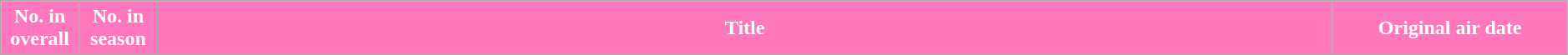<table class="wikitable" style="width: 99%;">
<tr>
<th style="background: #FF78BE; color: #FFF; width: 5%;">No. in overall</th>
<th style="background: #FF78BE; color: #FFF; width: 5%;">No. in season</th>
<th style="background: #FF78BE; color: #FFF;">Title</th>
<th style="background: #FF78BE; color: #FFF; width: 15%;">Original air date<br>











</th>
</tr>
</table>
